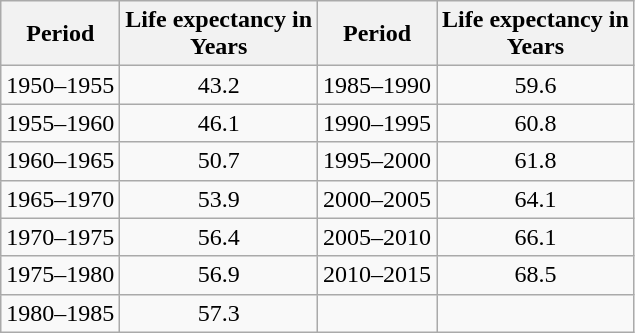<table class="wikitable" style="text-align: center;">
<tr>
<th>Period</th>
<th>Life expectancy in<br>Years</th>
<th>Period</th>
<th>Life expectancy in<br>Years</th>
</tr>
<tr>
<td>1950–1955</td>
<td>43.2</td>
<td>1985–1990</td>
<td>59.6</td>
</tr>
<tr>
<td>1955–1960</td>
<td>46.1</td>
<td>1990–1995</td>
<td>60.8</td>
</tr>
<tr>
<td>1960–1965</td>
<td>50.7</td>
<td>1995–2000</td>
<td>61.8</td>
</tr>
<tr>
<td>1965–1970</td>
<td>53.9</td>
<td>2000–2005</td>
<td>64.1</td>
</tr>
<tr>
<td>1970–1975</td>
<td>56.4</td>
<td>2005–2010</td>
<td>66.1</td>
</tr>
<tr>
<td>1975–1980</td>
<td>56.9</td>
<td>2010–2015</td>
<td>68.5</td>
</tr>
<tr>
<td>1980–1985</td>
<td>57.3</td>
<td></td>
<td></td>
</tr>
</table>
